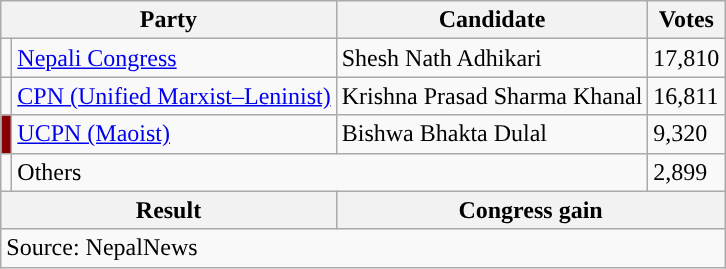<table class="wikitable">
<tr>
<th colspan="2">Party</th>
<th>Candidate</th>
<th>Votes</th>
</tr>
<tr>
<td style="background-color:"></td>
<td><a href='#'>Nepali Congress</a></td>
<td>Shesh Nath Adhikari</td>
<td>17,810</td>
</tr>
<tr>
<td style="background-color:"></td>
<td><a href='#'>CPN (Unified Marxist–Leninist)</a></td>
<td>Krishna Prasad Sharma Khanal</td>
<td>16,811</td>
</tr>
<tr>
<td style="background-color:darkred"></td>
<td><a href='#'>UCPN (Maoist)</a></td>
<td>Bishwa Bhakta Dulal</td>
<td>9,320</td>
</tr>
<tr>
<td></td>
<td colspan="2">Others</td>
<td>2,899</td>
</tr>
<tr>
<th colspan="2">Result</th>
<th colspan="2">Congress gain</th>
</tr>
<tr>
<td colspan="4">Source: NepalNews</td>
</tr>
</table>
